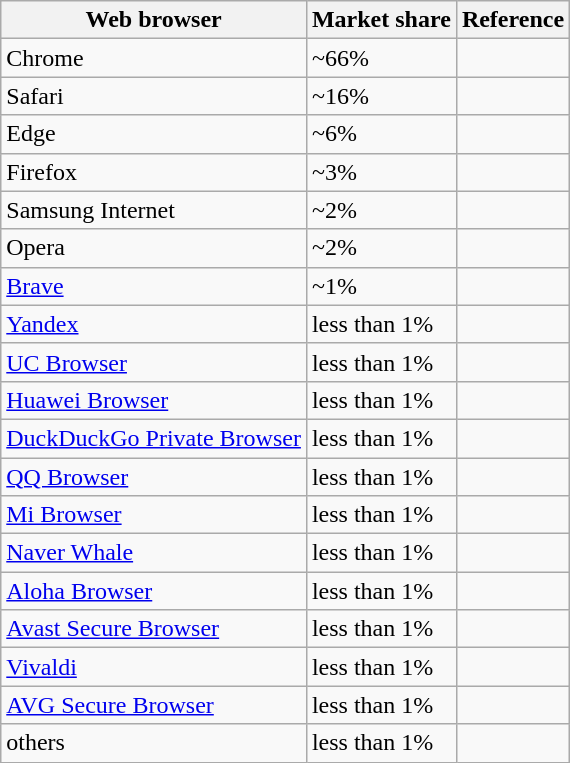<table class="wikitable sortable mw-collapsible mw-collapsed">
<tr>
<th>Web browser</th>
<th>Market share</th>
<th>Reference</th>
</tr>
<tr>
<td>Chrome</td>
<td>~66%</td>
<td></td>
</tr>
<tr>
<td>Safari</td>
<td>~16%</td>
<td></td>
</tr>
<tr>
<td>Edge</td>
<td>~6%</td>
<td></td>
</tr>
<tr>
<td>Firefox</td>
<td>~3%</td>
<td></td>
</tr>
<tr>
<td>Samsung Internet</td>
<td>~2%</td>
<td></td>
</tr>
<tr>
<td>Opera</td>
<td>~2%</td>
<td></td>
</tr>
<tr>
<td><a href='#'>Brave</a></td>
<td>~1%</td>
<td></td>
</tr>
<tr>
<td><a href='#'>Yandex</a></td>
<td>less than 1%</td>
<td></td>
</tr>
<tr>
<td><a href='#'>UC Browser</a></td>
<td>less than 1%</td>
<td></td>
</tr>
<tr>
<td><a href='#'>Huawei Browser</a></td>
<td>less than 1%</td>
<td></td>
</tr>
<tr>
<td><a href='#'>DuckDuckGo Private Browser</a></td>
<td>less than 1%</td>
<td></td>
</tr>
<tr>
<td><a href='#'>QQ Browser</a></td>
<td>less than 1%</td>
<td></td>
</tr>
<tr>
<td><a href='#'>Mi Browser</a></td>
<td>less than 1%</td>
<td></td>
</tr>
<tr>
<td><a href='#'>Naver Whale</a></td>
<td>less than 1%</td>
<td></td>
</tr>
<tr>
<td><a href='#'>Aloha Browser</a></td>
<td>less than 1%</td>
<td></td>
</tr>
<tr>
<td><a href='#'>Avast Secure Browser</a></td>
<td>less than 1%</td>
<td></td>
</tr>
<tr>
<td><a href='#'>Vivaldi</a></td>
<td>less than 1%</td>
<td></td>
</tr>
<tr>
<td><a href='#'>AVG Secure Browser</a></td>
<td>less than 1%</td>
<td></td>
</tr>
<tr>
<td>others</td>
<td>less than 1%</td>
<td></td>
</tr>
</table>
